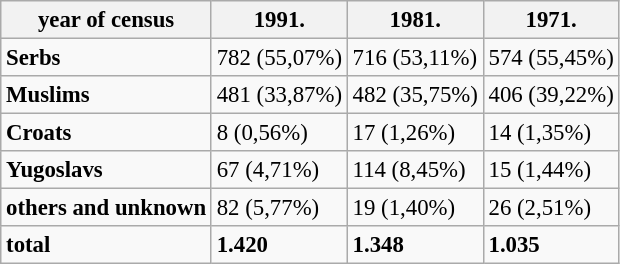<table class="wikitable" style="font-size:95%;">
<tr>
<th>year of census</th>
<th>1991.</th>
<th>1981.</th>
<th>1971.</th>
</tr>
<tr>
<td><strong>Serbs</strong></td>
<td>782 (55,07%)</td>
<td>716 (53,11%)</td>
<td>574 (55,45%)</td>
</tr>
<tr>
<td><strong>Muslims</strong></td>
<td>481 (33,87%)</td>
<td>482 (35,75%)</td>
<td>406 (39,22%)</td>
</tr>
<tr>
<td><strong>Croats</strong></td>
<td>8 (0,56%)</td>
<td>17 (1,26%)</td>
<td>14 (1,35%)</td>
</tr>
<tr>
<td><strong>Yugoslavs</strong></td>
<td>67 (4,71%)</td>
<td>114 (8,45%)</td>
<td>15 (1,44%)</td>
</tr>
<tr>
<td><strong>others and unknown</strong></td>
<td>82 (5,77%)</td>
<td>19 (1,40%)</td>
<td>26 (2,51%)</td>
</tr>
<tr>
<td><strong>total</strong></td>
<td><strong>1.420</strong></td>
<td><strong>1.348</strong></td>
<td><strong>1.035</strong></td>
</tr>
</table>
